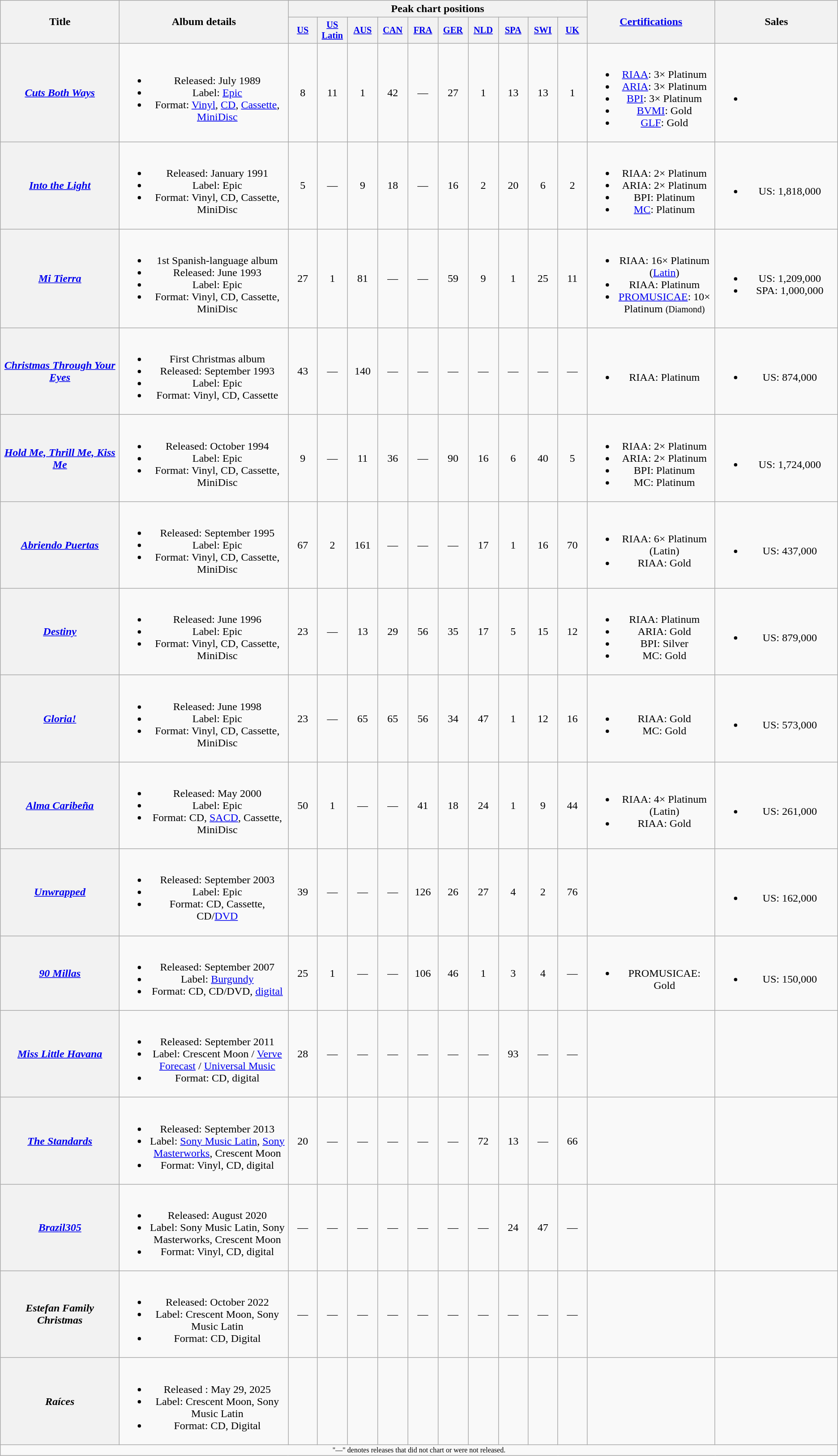<table class="wikitable plainrowheaders" style="text-align:center;" border="1">
<tr>
<th scope="col" rowspan="2" style="width:12em;">Title</th>
<th scope="col" rowspan="2" style="width:17em;">Album details</th>
<th scope="col" colspan="10">Peak chart positions</th>
<th scope="col" rowspan="2" style="width:12em;"><a href='#'>Certifications</a></th>
<th scope="col" rowspan="2" style="width:12em;">Sales</th>
</tr>
<tr>
<th style="width:3em;font-size:85%"><a href='#'>US</a><br></th>
<th style="width:3em;font-size:85%"><a href='#'>US Latin</a><br></th>
<th style="width:3em;font-size:85%"><a href='#'>AUS</a><br></th>
<th style="width:3em;font-size:85%"><a href='#'>CAN</a><br></th>
<th style="width:3em;font-size:85%"><a href='#'>FRA</a><br></th>
<th style="width:3em;font-size:85%"><a href='#'>GER</a><br></th>
<th style="width:3em;font-size:85%"><a href='#'>NLD</a><br></th>
<th style="width:3em;font-size:85%"><a href='#'>SPA</a><br></th>
<th style="width:3em;font-size:85%"><a href='#'>SWI</a><br></th>
<th style="width:3em;font-size:85%"><a href='#'>UK</a><br></th>
</tr>
<tr>
<th scope="row"><em><a href='#'>Cuts Both Ways</a></em></th>
<td><br><ul><li>Released: July 1989</li><li>Label: <a href='#'>Epic</a></li><li>Format: <a href='#'>Vinyl</a>, <a href='#'>CD</a>, <a href='#'>Cassette</a>, <a href='#'>MiniDisc</a></li></ul></td>
<td align="center">8</td>
<td align="center">11</td>
<td align="center">1</td>
<td align="center">42</td>
<td align="center">—</td>
<td align="center">27</td>
<td align="center">1</td>
<td align="center">13</td>
<td align="center">13</td>
<td align="center">1</td>
<td><br><ul><li><a href='#'>RIAA</a>: 3× Platinum</li><li><a href='#'>ARIA</a>: 3× Platinum</li><li><a href='#'>BPI</a>: 3× Platinum</li><li><a href='#'>BVMI</a>: Gold</li><li><a href='#'>GLF</a>: Gold</li></ul></td>
<td><br><ul><li></li></ul></td>
</tr>
<tr>
<th scope="row"><em><a href='#'>Into the Light</a></em></th>
<td><br><ul><li>Released: January 1991</li><li>Label: Epic</li><li>Format: Vinyl, CD, Cassette, MiniDisc</li></ul></td>
<td align="center">5</td>
<td align="center">—</td>
<td align="center">9</td>
<td align="center">18</td>
<td align="center">—</td>
<td align="center">16</td>
<td align="center">2</td>
<td align="center">20</td>
<td align="center">6</td>
<td align="center">2</td>
<td><br><ul><li>RIAA: 2× Platinum</li><li>ARIA: 2× Platinum</li><li>BPI: Platinum</li><li><a href='#'>MC</a>: Platinum</li></ul></td>
<td><br><ul><li>US: 1,818,000</li></ul></td>
</tr>
<tr>
<th scope="row"><em><a href='#'>Mi Tierra</a></em></th>
<td><br><ul><li>1st Spanish-language album</li><li>Released: June 1993</li><li>Label: Epic</li><li>Format: Vinyl, CD, Cassette, MiniDisc</li></ul></td>
<td align="center">27</td>
<td align="center">1</td>
<td align="center">81</td>
<td align="center">—</td>
<td align="center">—</td>
<td align="center">59</td>
<td align="center">9</td>
<td align="center">1</td>
<td align="center">25</td>
<td align="center">11</td>
<td><br><ul><li>RIAA: 16× Platinum (<a href='#'>Latin</a>)</li><li>RIAA: Platinum</li><li><a href='#'>PROMUSICAE</a>: 10× Platinum <small>(Diamond)</small></li></ul></td>
<td><br><ul><li>US: 1,209,000</li><li>SPA: 1,000,000</li></ul></td>
</tr>
<tr>
<th scope="row"><em><a href='#'>Christmas Through Your Eyes</a></em></th>
<td><br><ul><li>First Christmas album</li><li>Released: September 1993</li><li>Label: Epic</li><li>Format: Vinyl, CD, Cassette</li></ul></td>
<td align="center">43</td>
<td align="center">—</td>
<td align="center">140</td>
<td align="center">—</td>
<td align="center">—</td>
<td align="center">—</td>
<td align="center">—</td>
<td align="center">—</td>
<td align="center">—</td>
<td align="center">—</td>
<td><br><ul><li>RIAA: Platinum</li></ul></td>
<td><br><ul><li>US: 874,000</li></ul></td>
</tr>
<tr>
<th scope="row"><em><a href='#'>Hold Me, Thrill Me, Kiss Me</a></em></th>
<td><br><ul><li>Released: October 1994</li><li>Label: Epic</li><li>Format: Vinyl, CD, Cassette, MiniDisc</li></ul></td>
<td align="center">9</td>
<td align="center">—</td>
<td align="center">11</td>
<td align="center">36</td>
<td align="center">—</td>
<td align="center">90</td>
<td align="center">16</td>
<td align="center">6</td>
<td align="center">40</td>
<td align="center">5</td>
<td><br><ul><li>RIAA: 2× Platinum</li><li>ARIA: 2× Platinum</li><li>BPI: Platinum</li><li>MC: Platinum</li></ul></td>
<td><br><ul><li>US: 1,724,000</li></ul></td>
</tr>
<tr>
<th scope="row"><em><a href='#'>Abriendo Puertas</a></em></th>
<td><br><ul><li>Released: September 1995</li><li>Label: Epic</li><li>Format: Vinyl, CD, Cassette, MiniDisc</li></ul></td>
<td align="center">67</td>
<td align="center">2</td>
<td align="center">161</td>
<td align="center">—</td>
<td align="center">—</td>
<td align="center">—</td>
<td align="center">17</td>
<td align="center">1</td>
<td align="center">16</td>
<td align="center">70</td>
<td><br><ul><li>RIAA: 6× Platinum (Latin)</li><li>RIAA: Gold</li></ul></td>
<td><br><ul><li>US: 437,000</li></ul></td>
</tr>
<tr>
<th scope="row"><em><a href='#'>Destiny</a></em></th>
<td><br><ul><li>Released: June 1996</li><li>Label: Epic</li><li>Format: Vinyl, CD, Cassette, MiniDisc</li></ul></td>
<td align="center">23</td>
<td align="center">—</td>
<td align="center">13</td>
<td align="center">29</td>
<td align="center">56</td>
<td align="center">35</td>
<td align="center">17</td>
<td align="center">5</td>
<td align="center">15</td>
<td align="center">12</td>
<td><br><ul><li>RIAA: Platinum</li><li>ARIA: Gold</li><li>BPI: Silver</li><li>MC: Gold</li></ul></td>
<td><br><ul><li>US: 879,000</li></ul></td>
</tr>
<tr>
<th scope="row"><em><a href='#'>Gloria!</a></em></th>
<td><br><ul><li>Released: June 1998</li><li>Label: Epic</li><li>Format: Vinyl, CD, Cassette, MiniDisc</li></ul></td>
<td align="center">23</td>
<td align="center">—</td>
<td align="center">65</td>
<td align="center">65</td>
<td align="center">56</td>
<td align="center">34</td>
<td align="center">47</td>
<td align="center">1</td>
<td align="center">12</td>
<td align="center">16</td>
<td><br><ul><li>RIAA: Gold</li><li>MC: Gold</li></ul></td>
<td><br><ul><li>US: 573,000</li></ul></td>
</tr>
<tr>
<th scope="row"><em><a href='#'>Alma Caribeña</a></em></th>
<td><br><ul><li>Released: May 2000</li><li>Label: Epic</li><li>Format: CD, <a href='#'>SACD</a>, Cassette, MiniDisc</li></ul></td>
<td align="center">50</td>
<td align="center">1</td>
<td align="center">—</td>
<td align="center">—</td>
<td align="center">41</td>
<td align="center">18</td>
<td align="center">24</td>
<td align="center">1</td>
<td align="center">9</td>
<td align="center">44</td>
<td><br><ul><li>RIAA: 4× Platinum (Latin)</li><li>RIAA: Gold</li></ul></td>
<td><br><ul><li>US: 261,000</li></ul></td>
</tr>
<tr>
<th scope="row"><em><a href='#'>Unwrapped</a></em></th>
<td><br><ul><li>Released: September 2003</li><li>Label: Epic</li><li>Format: CD, Cassette, CD/<a href='#'>DVD</a></li></ul></td>
<td align="center">39</td>
<td align="center">—</td>
<td align="center">—</td>
<td align="center">—</td>
<td align="center">126</td>
<td align="center">26</td>
<td align="center">27</td>
<td align="center">4</td>
<td align="center">2</td>
<td align="center">76</td>
<td></td>
<td><br><ul><li>US: 162,000</li></ul></td>
</tr>
<tr>
<th scope="row"><em><a href='#'>90 Millas</a></em></th>
<td><br><ul><li>Released: September 2007</li><li>Label: <a href='#'>Burgundy</a></li><li>Format: CD, CD/DVD, <a href='#'>digital</a></li></ul></td>
<td align="center">25</td>
<td align="center">1</td>
<td align="center">—</td>
<td align="center">—</td>
<td align="center">106</td>
<td align="center">46</td>
<td align="center">1</td>
<td align="center">3</td>
<td align="center">4</td>
<td align="center">—</td>
<td><br><ul><li>PROMUSICAE: Gold</li></ul></td>
<td><br><ul><li>US: 150,000</li></ul></td>
</tr>
<tr>
<th scope="row"><em><a href='#'>Miss Little Havana</a></em></th>
<td><br><ul><li>Released: September 2011</li><li>Label: Crescent Moon / <a href='#'>Verve Forecast</a> / <a href='#'>Universal Music</a></li><li>Format: CD, digital</li></ul></td>
<td align="center">28</td>
<td align="center">—</td>
<td align="center">—</td>
<td align="center">—</td>
<td align="center">—</td>
<td align="center">—</td>
<td align="center">—</td>
<td align="center">93</td>
<td align="center">—</td>
<td align="center">—</td>
<td></td>
<td></td>
</tr>
<tr>
<th scope="row"><em><a href='#'>The Standards</a></em></th>
<td><br><ul><li>Released: September 2013</li><li>Label: <a href='#'>Sony Music Latin</a>, <a href='#'>Sony Masterworks</a>, Crescent Moon</li><li>Format: Vinyl, CD, digital</li></ul></td>
<td align="center">20</td>
<td align="center">—</td>
<td align="center">—</td>
<td align="center">—</td>
<td align="center">—</td>
<td align="center">—</td>
<td align="center">72</td>
<td align="center">13</td>
<td align="center">—</td>
<td align="center">66</td>
<td></td>
<td></td>
</tr>
<tr>
<th scope="row"><em><a href='#'>Brazil305</a></em></th>
<td><br><ul><li>Released: August 2020</li><li>Label: Sony Music Latin, Sony Masterworks, Crescent Moon</li><li>Format: Vinyl, CD, digital</li></ul></td>
<td align="center">—</td>
<td align="center">—</td>
<td align="center">—</td>
<td align="center">—</td>
<td align="center">—</td>
<td align="center">—</td>
<td align="center">—</td>
<td align="center">24</td>
<td align="center">47</td>
<td align="center">—</td>
<td></td>
<td></td>
</tr>
<tr>
<th scope="row"><em>Estefan Family Christmas</em></th>
<td><br><ul><li>Released: October 2022</li><li>Label: Crescent Moon, Sony Music Latin</li><li>Format: CD, Digital</li></ul></td>
<td align="center">—</td>
<td align="center">—</td>
<td align="center">—</td>
<td align="center">—</td>
<td align="center">—</td>
<td align="center">—</td>
<td align="center">—</td>
<td align="center">—</td>
<td align="center">—</td>
<td align="center">—</td>
<td></td>
<td></td>
</tr>
<tr>
<th scope="row"><em>Raíces</em></th>
<td><br><ul><li>Released : May 29, 2025</li><li>Label: Crescent Moon, Sony Music Latin</li><li>Format: CD, Digital</li></ul></td>
<td></td>
<td></td>
<td></td>
<td></td>
<td></td>
<td></td>
<td></td>
<td></td>
<td></td>
<td></td>
<td></td>
<td></td>
</tr>
<tr>
<td colspan="25" style="font-size:8pt; text-align:center;">"—" denotes releases that did not chart or were not released.</td>
</tr>
</table>
